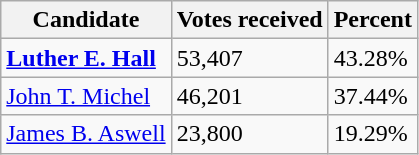<table class="wikitable">
<tr>
<th>Candidate</th>
<th>Votes received</th>
<th>Percent</th>
</tr>
<tr>
<td><strong><a href='#'>Luther E. Hall</a></strong></td>
<td>53,407</td>
<td>43.28%</td>
</tr>
<tr>
<td><a href='#'>John T. Michel</a></td>
<td>46,201</td>
<td>37.44%</td>
</tr>
<tr>
<td><a href='#'>James B. Aswell</a></td>
<td>23,800</td>
<td>19.29%</td>
</tr>
</table>
